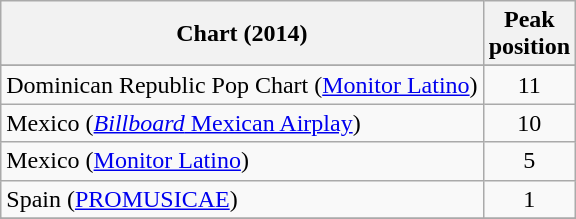<table class="wikitable sortable">
<tr>
<th>Chart (2014)</th>
<th>Peak<br>position</th>
</tr>
<tr>
</tr>
<tr>
<td>Dominican Republic Pop Chart (<a href='#'>Monitor Latino</a>)</td>
<td align="center">11</td>
</tr>
<tr>
<td>Mexico (<a href='#'><em>Billboard</em> Mexican Airplay</a>)</td>
<td align="center">10</td>
</tr>
<tr>
<td>Mexico (<a href='#'>Monitor Latino</a>)</td>
<td style="text-align:center;">5</td>
</tr>
<tr>
<td>Spain (<a href='#'>PROMUSICAE</a>)</td>
<td align="center">1</td>
</tr>
<tr>
</tr>
<tr>
</tr>
<tr>
</tr>
</table>
